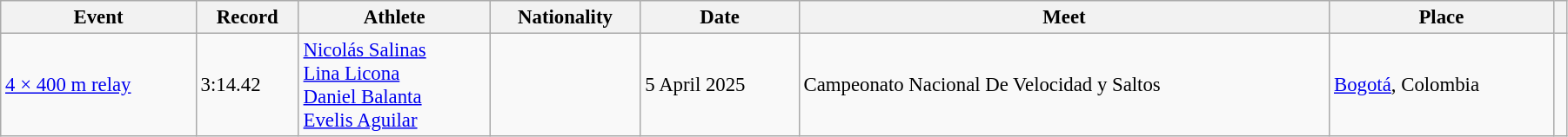<table class="wikitable" style="font-size: 95%; width: 95%;">
<tr>
<th>Event</th>
<th>Record</th>
<th>Athlete</th>
<th>Nationality</th>
<th>Date</th>
<th>Meet</th>
<th>Place</th>
<th></th>
</tr>
<tr>
<td><a href='#'>4 × 400 m relay</a></td>
<td>3:14.42 </td>
<td><a href='#'>Nicolás Salinas</a><br><a href='#'>Lina Licona</a><br><a href='#'>Daniel Balanta</a><br><a href='#'>Evelis Aguilar</a></td>
<td></td>
<td>5 April 2025</td>
<td>Campeonato Nacional De Velocidad y Saltos</td>
<td><a href='#'>Bogotá</a>, Colombia</td>
<td></td>
</tr>
</table>
